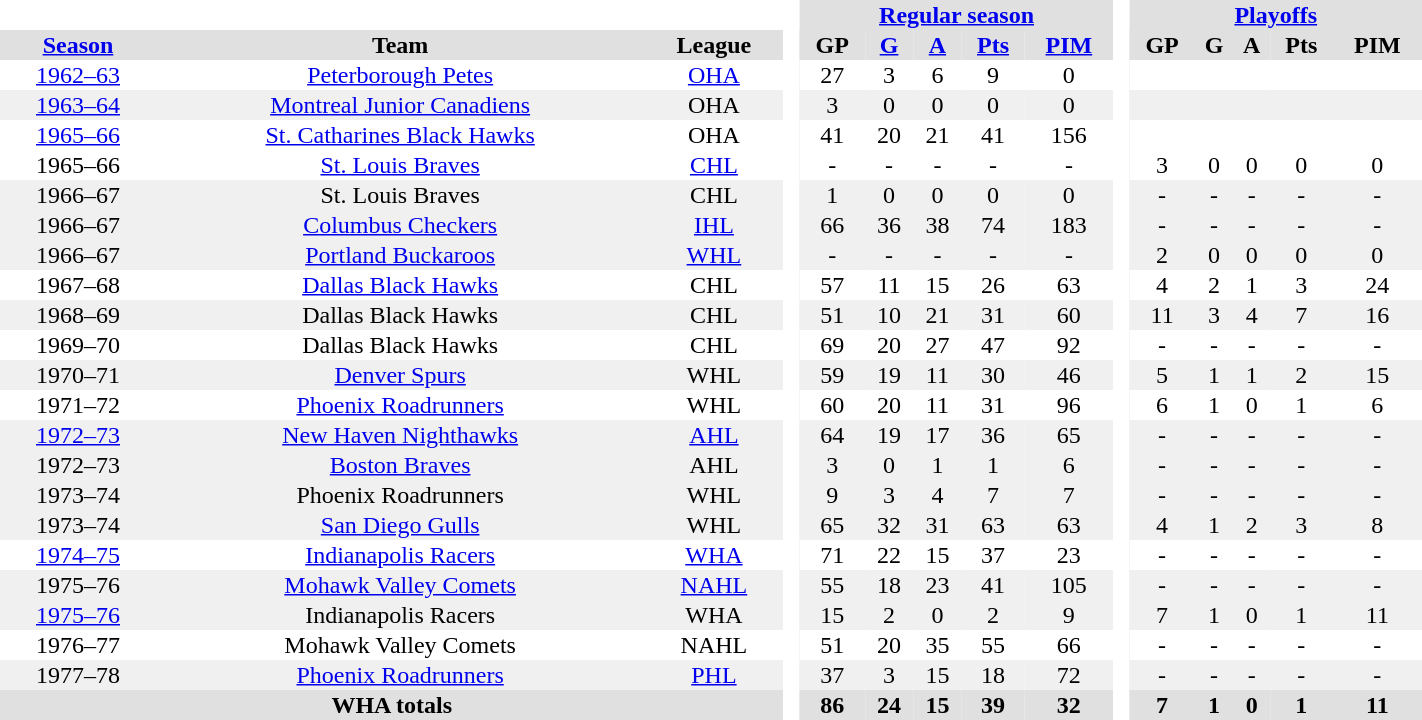<table border="0" cellpadding="1" cellspacing="0" width="75%" style="text-align:center">
<tr bgcolor="#e0e0e0">
<th colspan="3" bgcolor="#ffffff"> </th>
<th rowspan="99" bgcolor="#ffffff"> </th>
<th colspan="5"><a href='#'>Regular season</a></th>
<th rowspan="99" bgcolor="#ffffff"> </th>
<th colspan="5"><a href='#'>Playoffs</a></th>
</tr>
<tr bgcolor="#e0e0e0">
<th><a href='#'>Season</a></th>
<th>Team</th>
<th>League</th>
<th>GP</th>
<th><a href='#'>G</a></th>
<th><a href='#'>A</a></th>
<th><a href='#'>Pts</a></th>
<th><a href='#'>PIM</a></th>
<th>GP</th>
<th>G</th>
<th>A</th>
<th>Pts</th>
<th>PIM</th>
</tr>
<tr>
<td><a href='#'>1962–63</a></td>
<td><a href='#'>Peterborough Petes</a></td>
<td><a href='#'>OHA</a></td>
<td>27</td>
<td>3</td>
<td>6</td>
<td>9</td>
<td>0</td>
<td></td>
<td></td>
<td></td>
<td></td>
<td></td>
</tr>
<tr bgcolor="#f0f0f0">
<td><a href='#'>1963–64</a></td>
<td><a href='#'>Montreal Junior Canadiens</a></td>
<td>OHA</td>
<td>3</td>
<td>0</td>
<td>0</td>
<td>0</td>
<td>0</td>
<td></td>
<td></td>
<td></td>
<td></td>
<td></td>
</tr>
<tr>
<td><a href='#'>1965–66</a></td>
<td><a href='#'>St. Catharines Black Hawks</a></td>
<td>OHA</td>
<td>41</td>
<td>20</td>
<td>21</td>
<td>41</td>
<td>156</td>
<td></td>
<td></td>
<td></td>
<td></td>
<td></td>
</tr>
<tr>
<td>1965–66</td>
<td><a href='#'>St. Louis Braves</a></td>
<td><a href='#'>CHL</a></td>
<td>-</td>
<td>-</td>
<td>-</td>
<td>-</td>
<td>-</td>
<td>3</td>
<td>0</td>
<td>0</td>
<td>0</td>
<td>0</td>
</tr>
<tr bgcolor="#f0f0f0">
<td>1966–67</td>
<td>St. Louis Braves</td>
<td>CHL</td>
<td>1</td>
<td>0</td>
<td>0</td>
<td>0</td>
<td>0</td>
<td>-</td>
<td>-</td>
<td>-</td>
<td>-</td>
<td>-</td>
</tr>
<tr bgcolor="#f0f0f0">
<td>1966–67</td>
<td><a href='#'>Columbus Checkers</a></td>
<td><a href='#'>IHL</a></td>
<td>66</td>
<td>36</td>
<td>38</td>
<td>74</td>
<td>183</td>
<td>-</td>
<td>-</td>
<td>-</td>
<td>-</td>
<td>-</td>
</tr>
<tr bgcolor="#f0f0f0">
<td>1966–67</td>
<td><a href='#'>Portland Buckaroos</a></td>
<td><a href='#'>WHL</a></td>
<td>-</td>
<td>-</td>
<td>-</td>
<td>-</td>
<td>-</td>
<td>2</td>
<td>0</td>
<td>0</td>
<td>0</td>
<td>0</td>
</tr>
<tr>
<td>1967–68</td>
<td><a href='#'>Dallas Black Hawks</a></td>
<td>CHL</td>
<td>57</td>
<td>11</td>
<td>15</td>
<td>26</td>
<td>63</td>
<td>4</td>
<td>2</td>
<td>1</td>
<td>3</td>
<td>24</td>
</tr>
<tr bgcolor="#f0f0f0">
<td>1968–69</td>
<td>Dallas Black Hawks</td>
<td>CHL</td>
<td>51</td>
<td>10</td>
<td>21</td>
<td>31</td>
<td>60</td>
<td>11</td>
<td>3</td>
<td>4</td>
<td>7</td>
<td>16</td>
</tr>
<tr>
<td>1969–70</td>
<td>Dallas Black Hawks</td>
<td>CHL</td>
<td>69</td>
<td>20</td>
<td>27</td>
<td>47</td>
<td>92</td>
<td>-</td>
<td>-</td>
<td>-</td>
<td>-</td>
<td>-</td>
</tr>
<tr bgcolor="#f0f0f0">
<td>1970–71</td>
<td><a href='#'>Denver Spurs</a></td>
<td>WHL</td>
<td>59</td>
<td>19</td>
<td>11</td>
<td>30</td>
<td>46</td>
<td>5</td>
<td>1</td>
<td>1</td>
<td>2</td>
<td>15</td>
</tr>
<tr>
<td>1971–72</td>
<td><a href='#'>Phoenix Roadrunners</a></td>
<td>WHL</td>
<td>60</td>
<td>20</td>
<td>11</td>
<td>31</td>
<td>96</td>
<td>6</td>
<td>1</td>
<td>0</td>
<td>1</td>
<td>6</td>
</tr>
<tr bgcolor="#f0f0f0">
<td><a href='#'>1972–73</a></td>
<td><a href='#'>New Haven Nighthawks</a></td>
<td><a href='#'>AHL</a></td>
<td>64</td>
<td>19</td>
<td>17</td>
<td>36</td>
<td>65</td>
<td>-</td>
<td>-</td>
<td>-</td>
<td>-</td>
<td>-</td>
</tr>
<tr bgcolor="#f0f0f0">
<td>1972–73</td>
<td><a href='#'>Boston Braves</a></td>
<td>AHL</td>
<td>3</td>
<td>0</td>
<td>1</td>
<td>1</td>
<td>6</td>
<td>-</td>
<td>-</td>
<td>-</td>
<td>-</td>
<td>-</td>
</tr>
<tr bgcolor="#f0f0f0">
<td>1973–74</td>
<td>Phoenix Roadrunners</td>
<td>WHL</td>
<td>9</td>
<td>3</td>
<td>4</td>
<td>7</td>
<td>7</td>
<td>-</td>
<td>-</td>
<td>-</td>
<td>-</td>
<td>-</td>
</tr>
<tr bgcolor="#f0f0f0">
<td>1973–74</td>
<td><a href='#'>San Diego Gulls</a></td>
<td>WHL</td>
<td>65</td>
<td>32</td>
<td>31</td>
<td>63</td>
<td>63</td>
<td>4</td>
<td>1</td>
<td>2</td>
<td>3</td>
<td>8</td>
</tr>
<tr>
<td><a href='#'>1974–75</a></td>
<td><a href='#'>Indianapolis Racers</a></td>
<td><a href='#'>WHA</a></td>
<td>71</td>
<td>22</td>
<td>15</td>
<td>37</td>
<td>23</td>
<td>-</td>
<td>-</td>
<td>-</td>
<td>-</td>
<td>-</td>
</tr>
<tr bgcolor="#f0f0f0">
<td>1975–76</td>
<td><a href='#'>Mohawk Valley Comets</a></td>
<td><a href='#'>NAHL</a></td>
<td>55</td>
<td>18</td>
<td>23</td>
<td>41</td>
<td>105</td>
<td>-</td>
<td>-</td>
<td>-</td>
<td>-</td>
<td>-</td>
</tr>
<tr bgcolor="#f0f0f0">
<td><a href='#'>1975–76</a></td>
<td>Indianapolis Racers</td>
<td>WHA</td>
<td>15</td>
<td>2</td>
<td>0</td>
<td>2</td>
<td>9</td>
<td>7</td>
<td>1</td>
<td>0</td>
<td>1</td>
<td>11</td>
</tr>
<tr>
<td>1976–77</td>
<td>Mohawk Valley Comets</td>
<td>NAHL</td>
<td>51</td>
<td>20</td>
<td>35</td>
<td>55</td>
<td>66</td>
<td>-</td>
<td>-</td>
<td>-</td>
<td>-</td>
<td>-</td>
</tr>
<tr bgcolor="#f0f0f0">
<td>1977–78</td>
<td><a href='#'>Phoenix Roadrunners</a></td>
<td><a href='#'>PHL</a></td>
<td>37</td>
<td>3</td>
<td>15</td>
<td>18</td>
<td>72</td>
<td>-</td>
<td>-</td>
<td>-</td>
<td>-</td>
<td>-</td>
</tr>
<tr ALIGN="center" bgcolor="#e0e0e0">
<th colspan="3">WHA totals</th>
<th>86</th>
<th>24</th>
<th>15</th>
<th>39</th>
<th>32</th>
<th>7</th>
<th>1</th>
<th>0</th>
<th>1</th>
<th>11</th>
</tr>
</table>
